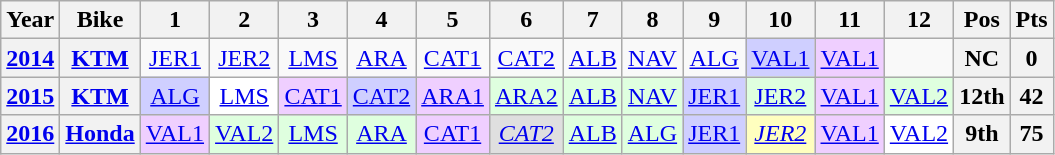<table class="wikitable" style="text-align:center">
<tr>
<th>Year</th>
<th>Bike</th>
<th>1</th>
<th>2</th>
<th>3</th>
<th>4</th>
<th>5</th>
<th>6</th>
<th>7</th>
<th>8</th>
<th>9</th>
<th>10</th>
<th>11</th>
<th>12</th>
<th>Pos</th>
<th>Pts</th>
</tr>
<tr>
<th><a href='#'>2014</a></th>
<th><a href='#'>KTM</a></th>
<td><a href='#'>JER1</a></td>
<td><a href='#'>JER2</a></td>
<td><a href='#'>LMS</a></td>
<td><a href='#'>ARA</a></td>
<td><a href='#'>CAT1</a></td>
<td><a href='#'>CAT2</a></td>
<td><a href='#'>ALB</a></td>
<td><a href='#'>NAV</a></td>
<td><a href='#'>ALG</a></td>
<td style="background:#CFCFFF;"><a href='#'>VAL1</a><br></td>
<td style="background:#EFCFFF;"><a href='#'>VAL1</a><br></td>
<td></td>
<th>NC</th>
<th>0</th>
</tr>
<tr>
<th><a href='#'>2015</a></th>
<th><a href='#'>KTM</a></th>
<td style="background:#CFCFFF;"><a href='#'>ALG</a><br></td>
<td style="background:#FFFFFF;"><a href='#'>LMS</a><br></td>
<td style="background:#EFCFFF;"><a href='#'>CAT1</a><br></td>
<td style="background:#CFCFFF;"><a href='#'>CAT2</a><br></td>
<td style="background:#EFCFFF;"><a href='#'>ARA1</a><br></td>
<td style="background:#DFFFDF;"><a href='#'>ARA2</a><br></td>
<td style="background:#DFFFDF;"><a href='#'>ALB</a><br></td>
<td style="background:#DFFFDF;"><a href='#'>NAV</a><br></td>
<td style="background:#CFCFFF;"><a href='#'>JER1</a><br></td>
<td style="background:#DFFFDF;"><a href='#'>JER2</a><br></td>
<td style="background:#EFCFFF;"><a href='#'>VAL1</a><br></td>
<td style="background:#DFFFDF;"><a href='#'>VAL2</a><br></td>
<th>12th</th>
<th>42</th>
</tr>
<tr>
<th><a href='#'>2016</a></th>
<th><a href='#'>Honda</a></th>
<td style="background:#EFCFFF;"><a href='#'>VAL1</a><br></td>
<td style="background:#DFFFDF;"><a href='#'>VAL2</a><br></td>
<td style="background:#DFFFDF;"><a href='#'>LMS</a><br></td>
<td style="background:#DFFFDF;"><a href='#'>ARA</a><br></td>
<td style="background:#EFCFFF;"><a href='#'>CAT1</a><br></td>
<td style="background:#DFDFDF;"><em><a href='#'>CAT2</a></em><br></td>
<td style="background:#DFFFDF;"><a href='#'>ALB</a><br></td>
<td style="background:#DFFFDF;"><a href='#'>ALG</a><br></td>
<td style="background:#CFCFFF;"><a href='#'>JER1</a><br></td>
<td style="background:#FFFFBF;"><em><a href='#'>JER2</a></em><br></td>
<td style="background:#EFCFFF;"><a href='#'>VAL1</a><br></td>
<td style="background:#FFFFFF;"><a href='#'>VAL2</a><br></td>
<th>9th</th>
<th>75</th>
</tr>
</table>
